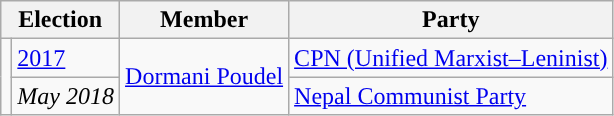<table class="wikitable">
<tr>
<th colspan="2">Election</th>
<th>Member</th>
<th>Party</th>
</tr>
<tr>
<td rowspan="2" style="background-color:"></td>
<td><a href='#'>2017</a></td>
<td rowspan="2"><a href='#'>Dormani Poudel</a></td>
<td><a href='#'>CPN (Unified Marxist–Leninist)</a></td>
</tr>
<tr>
<td><em>May 2018</em></td>
<td><a href='#'>Nepal Communist Party</a></td>
</tr>
</table>
